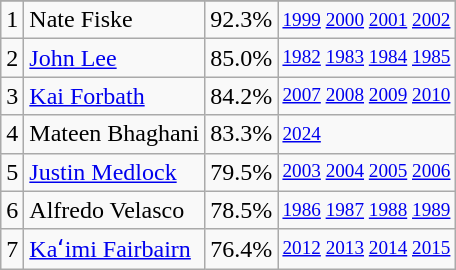<table class="wikitable">
<tr>
</tr>
<tr>
<td>1</td>
<td>Nate Fiske</td>
<td><abbr>92.3%</abbr></td>
<td style="font-size:80%;"><a href='#'>1999</a> <a href='#'>2000</a> <a href='#'>2001</a> <a href='#'>2002</a></td>
</tr>
<tr>
<td>2</td>
<td><a href='#'>John Lee</a></td>
<td><abbr>85.0%</abbr></td>
<td style="font-size:80%;"><a href='#'>1982</a> <a href='#'>1983</a> <a href='#'>1984</a> <a href='#'>1985</a></td>
</tr>
<tr>
<td>3</td>
<td><a href='#'>Kai Forbath</a></td>
<td><abbr>84.2%</abbr></td>
<td style="font-size:80%;"><a href='#'>2007</a> <a href='#'>2008</a> <a href='#'>2009</a> <a href='#'>2010</a></td>
</tr>
<tr>
<td>4</td>
<td>Mateen Bhaghani</td>
<td><abbr>83.3%</abbr></td>
<td style="font-size:80%;"><a href='#'>2024</a></td>
</tr>
<tr>
<td>5</td>
<td><a href='#'>Justin Medlock</a></td>
<td><abbr>79.5%</abbr></td>
<td style="font-size:80%;"><a href='#'>2003</a> <a href='#'>2004</a> <a href='#'>2005</a> <a href='#'>2006</a></td>
</tr>
<tr>
<td>6</td>
<td>Alfredo Velasco</td>
<td><abbr>78.5%</abbr></td>
<td style="font-size:80%;"><a href='#'>1986</a> <a href='#'>1987</a> <a href='#'>1988</a> <a href='#'>1989</a></td>
</tr>
<tr>
<td>7</td>
<td><a href='#'>Kaʻimi Fairbairn</a></td>
<td><abbr>76.4%</abbr></td>
<td style="font-size:80%;"><a href='#'>2012</a> <a href='#'>2013</a> <a href='#'>2014</a> <a href='#'>2015</a></td>
</tr>
</table>
